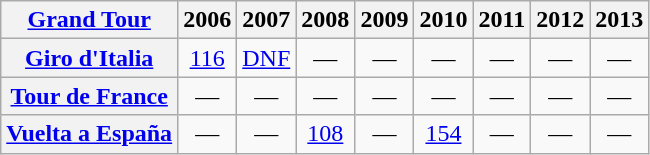<table class="wikitable plainrowheaders">
<tr>
<th scope="col"><a href='#'>Grand Tour</a></th>
<th scope="col">2006</th>
<th scope="col">2007</th>
<th scope="col">2008</th>
<th scope="col">2009</th>
<th scope="col">2010</th>
<th scope="col">2011</th>
<th scope="col">2012</th>
<th scope="col">2013</th>
</tr>
<tr style="text-align:center;">
<th scope="row"> <a href='#'>Giro d'Italia</a></th>
<td style="text-align:center;"><a href='#'>116</a></td>
<td style="text-align:center;"><a href='#'>DNF</a></td>
<td>—</td>
<td>—</td>
<td>—</td>
<td>—</td>
<td>—</td>
<td>—</td>
</tr>
<tr style="text-align:center;">
<th scope="row"> <a href='#'>Tour de France</a></th>
<td>—</td>
<td>—</td>
<td>—</td>
<td>—</td>
<td>—</td>
<td>—</td>
<td>—</td>
<td>—</td>
</tr>
<tr style="text-align:center;">
<th scope="row"> <a href='#'>Vuelta a España</a></th>
<td>—</td>
<td>—</td>
<td style="text-align:center;"><a href='#'>108</a></td>
<td>—</td>
<td style="text-align:center;"><a href='#'>154</a></td>
<td>—</td>
<td>—</td>
<td>—</td>
</tr>
</table>
